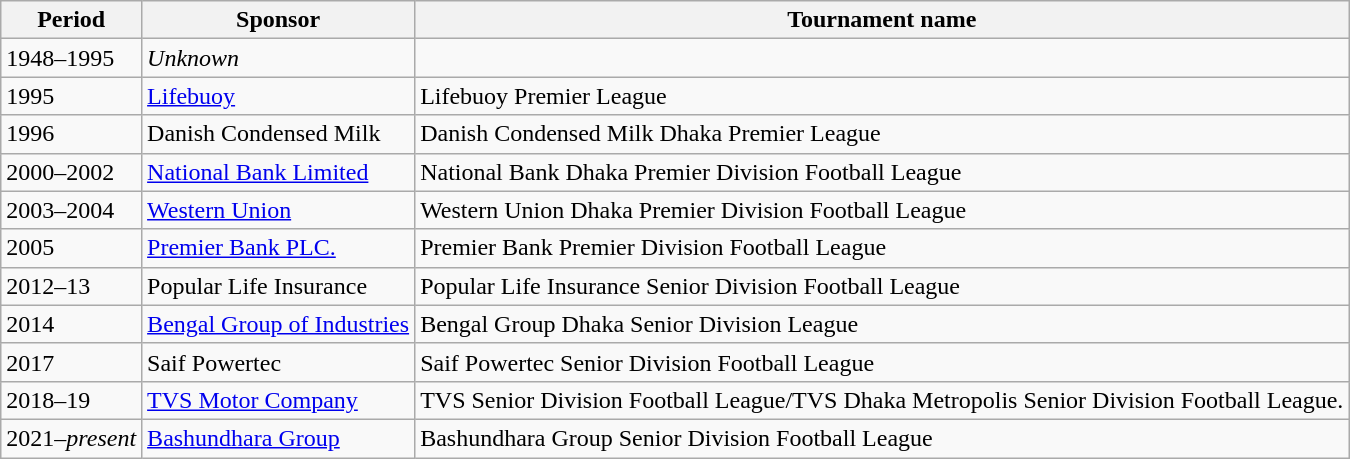<table class="wikitable" style="text-align:left;">
<tr>
<th>Period</th>
<th>Sponsor</th>
<th>Tournament name</th>
</tr>
<tr>
<td>1948–1995</td>
<td><em>Unknown</em></td>
<td></td>
</tr>
<tr>
<td>1995</td>
<td><a href='#'>Lifebuoy</a></td>
<td>Lifebuoy Premier League</td>
</tr>
<tr>
<td>1996</td>
<td>Danish Condensed Milk</td>
<td>Danish Condensed Milk Dhaka Premier League</td>
</tr>
<tr>
<td>2000–2002</td>
<td><a href='#'>National Bank Limited</a></td>
<td>National Bank Dhaka Premier Division Football League</td>
</tr>
<tr>
<td>2003–2004</td>
<td><a href='#'>Western Union</a></td>
<td>Western Union Dhaka Premier Division Football League</td>
</tr>
<tr>
<td>2005</td>
<td><a href='#'>Premier Bank PLC.</a></td>
<td>Premier Bank Premier Division Football League</td>
</tr>
<tr>
<td>2012–13</td>
<td>Popular Life Insurance</td>
<td>Popular Life Insurance Senior Division Football League</td>
</tr>
<tr>
<td>2014</td>
<td><a href='#'>Bengal Group of Industries</a></td>
<td>Bengal Group Dhaka Senior Division League</td>
</tr>
<tr>
<td>2017</td>
<td>Saif Powertec</td>
<td>Saif Powertec Senior Division Football League</td>
</tr>
<tr>
<td>2018–19</td>
<td><a href='#'>TVS Motor Company</a></td>
<td>TVS Senior Division Football League/TVS Dhaka Metropolis Senior Division Football League.</td>
</tr>
<tr>
<td>2021–<em>present</em></td>
<td><a href='#'>Bashundhara Group</a></td>
<td>Bashundhara Group Senior Division Football League</td>
</tr>
</table>
